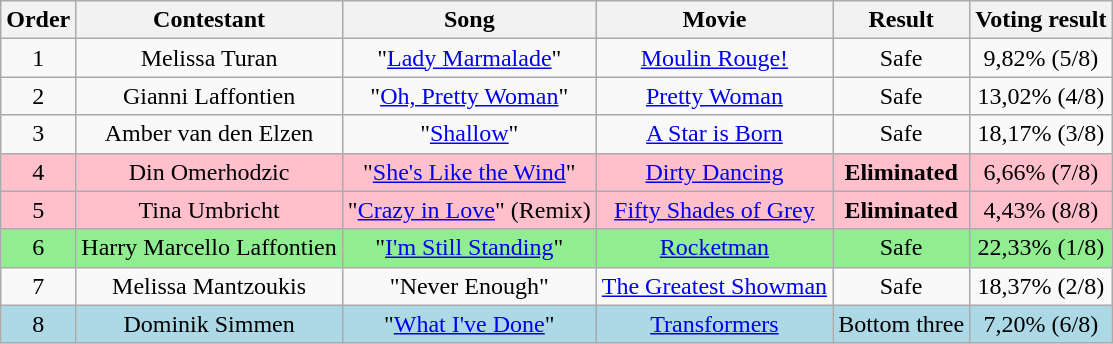<table class="wikitable" style="text-align:center;">
<tr>
<th>Order</th>
<th>Contestant</th>
<th>Song</th>
<th>Movie</th>
<th>Result</th>
<th>Voting result</th>
</tr>
<tr>
<td>1</td>
<td>Melissa Turan</td>
<td>"<a href='#'>Lady Marmalade</a>"</td>
<td><a href='#'>Moulin Rouge!</a></td>
<td>Safe</td>
<td>9,82% (5/8)</td>
</tr>
<tr>
<td>2</td>
<td>Gianni Laffontien</td>
<td>"<a href='#'>Oh, Pretty Woman</a>"</td>
<td><a href='#'>Pretty Woman</a></td>
<td>Safe</td>
<td>13,02% (4/8)</td>
</tr>
<tr>
<td>3</td>
<td>Amber van den Elzen</td>
<td>"<a href='#'>Shallow</a>"</td>
<td><a href='#'>A Star is Born</a></td>
<td>Safe</td>
<td>18,17% (3/8)</td>
</tr>
<tr bgcolor="pink">
<td>4</td>
<td>Din Omerhodzic</td>
<td>"<a href='#'>She's Like the Wind</a>"</td>
<td><a href='#'>Dirty Dancing</a></td>
<td><strong>Eliminated</strong></td>
<td>6,66% (7/8)</td>
</tr>
<tr bgcolor="pink">
<td>5</td>
<td>Tina Umbricht</td>
<td>"<a href='#'>Crazy in Love</a>" (Remix)</td>
<td><a href='#'>Fifty Shades of Grey</a></td>
<td><strong>Eliminated</strong></td>
<td>4,43% (8/8)</td>
</tr>
<tr bgcolor="lightgreen">
<td>6</td>
<td>Harry Marcello Laffontien</td>
<td>"<a href='#'>I'm Still Standing</a>"</td>
<td><a href='#'>Rocketman</a></td>
<td>Safe</td>
<td>22,33% (1/8)</td>
</tr>
<tr>
<td>7</td>
<td>Melissa Mantzoukis</td>
<td>"Never Enough"</td>
<td><a href='#'>The Greatest Showman</a></td>
<td>Safe</td>
<td>18,37% (2/8)</td>
</tr>
<tr bgcolor="Lightblue">
<td>8</td>
<td>Dominik Simmen</td>
<td>"<a href='#'>What I've Done</a>"</td>
<td><a href='#'>Transformers</a></td>
<td>Bottom three</td>
<td>7,20% (6/8)</td>
</tr>
</table>
